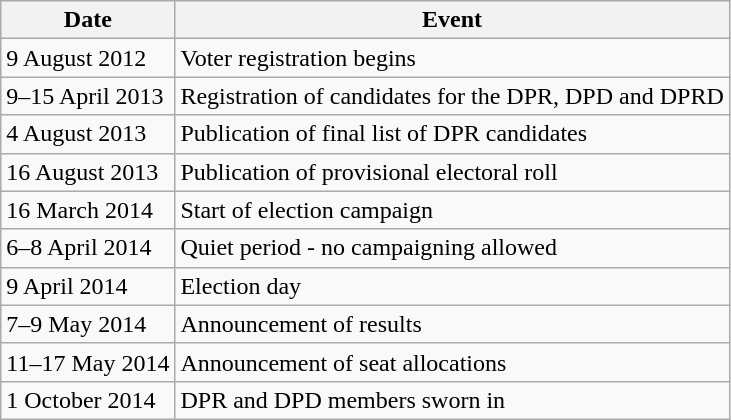<table class="wikitable">
<tr>
<th>Date</th>
<th>Event</th>
</tr>
<tr>
<td>9 August 2012</td>
<td>Voter registration begins</td>
</tr>
<tr>
<td>9–15 April 2013</td>
<td>Registration of candidates for the DPR, DPD and DPRD</td>
</tr>
<tr>
<td>4 August 2013</td>
<td>Publication of final list of DPR candidates</td>
</tr>
<tr>
<td>16 August 2013</td>
<td>Publication of provisional electoral roll</td>
</tr>
<tr>
<td>16 March 2014</td>
<td>Start of election campaign</td>
</tr>
<tr>
<td>6–8 April 2014</td>
<td>Quiet period - no campaigning allowed</td>
</tr>
<tr>
<td>9 April 2014</td>
<td>Election day</td>
</tr>
<tr>
<td>7–9 May 2014</td>
<td>Announcement of results</td>
</tr>
<tr>
<td>11–17 May 2014</td>
<td>Announcement of seat allocations</td>
</tr>
<tr>
<td>1 October 2014</td>
<td>DPR and DPD members sworn in</td>
</tr>
</table>
